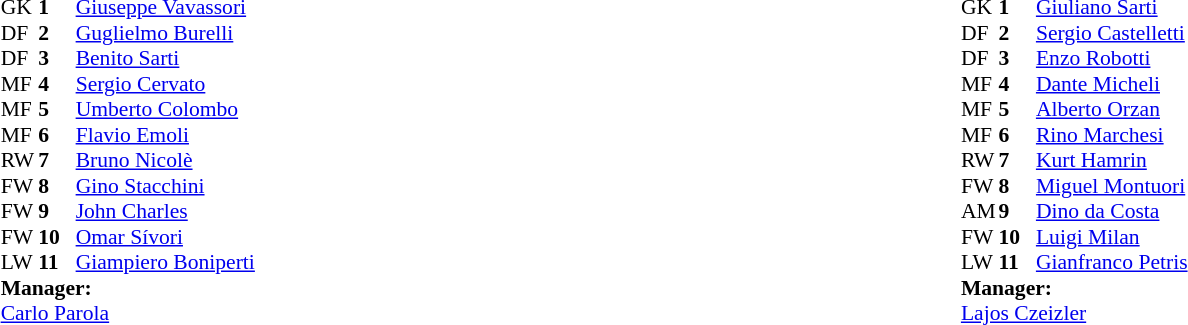<table width="100%">
<tr>
<td valign="top" width="50%"><br><table style="font-size: 90%" cellspacing="0" cellpadding="0" align=center>
<tr>
<th width="25"></th>
<th width="25"></th>
</tr>
<tr>
<td>GK</td>
<td><strong>1</strong></td>
<td> <a href='#'>Giuseppe Vavassori</a></td>
</tr>
<tr>
<td>DF</td>
<td><strong>2</strong></td>
<td> <a href='#'>Guglielmo Burelli</a></td>
</tr>
<tr>
<td>DF</td>
<td><strong>3</strong></td>
<td> <a href='#'>Benito Sarti</a></td>
</tr>
<tr>
<td>MF</td>
<td><strong>4</strong></td>
<td> <a href='#'>Sergio Cervato</a></td>
</tr>
<tr>
<td>MF</td>
<td><strong>5</strong></td>
<td> <a href='#'>Umberto Colombo</a></td>
</tr>
<tr>
<td>MF</td>
<td><strong>6</strong></td>
<td> <a href='#'>Flavio Emoli</a></td>
</tr>
<tr>
<td>RW</td>
<td><strong>7</strong></td>
<td> <a href='#'>Bruno Nicolè</a></td>
</tr>
<tr>
<td>FW</td>
<td><strong>8</strong></td>
<td> <a href='#'>Gino Stacchini</a></td>
</tr>
<tr>
<td>FW</td>
<td><strong>9</strong></td>
<td> <a href='#'>John Charles</a></td>
</tr>
<tr>
<td>FW</td>
<td><strong>10</strong></td>
<td>  <a href='#'>Omar Sívori</a></td>
<td></td>
</tr>
<tr>
<td>LW</td>
<td><strong>11</strong></td>
<td> <a href='#'>Giampiero Boniperti</a></td>
</tr>
<tr>
<td colspan=4><strong>Manager:</strong></td>
</tr>
<tr>
<td colspan="4"> <a href='#'>Carlo Parola</a></td>
</tr>
</table>
</td>
<td valign="top" width="50%"><br><table style="font-size: 90%" cellspacing="0" cellpadding="0" align=center>
<tr>
<td colspan="4"></td>
</tr>
<tr>
<th width="25"></th>
<th width="25"></th>
</tr>
<tr>
<td>GK</td>
<td><strong>1</strong></td>
<td> <a href='#'>Giuliano Sarti</a></td>
</tr>
<tr>
<td>DF</td>
<td><strong>2</strong></td>
<td> <a href='#'>Sergio Castelletti</a></td>
</tr>
<tr>
<td>DF</td>
<td><strong>3</strong></td>
<td> <a href='#'>Enzo Robotti</a></td>
</tr>
<tr>
<td>MF</td>
<td><strong>4</strong></td>
<td> <a href='#'>Dante Micheli</a></td>
</tr>
<tr>
<td>MF</td>
<td><strong>5</strong></td>
<td> <a href='#'>Alberto Orzan</a></td>
</tr>
<tr>
<td>MF</td>
<td><strong>6</strong></td>
<td> <a href='#'>Rino Marchesi</a></td>
</tr>
<tr>
<td>RW</td>
<td><strong>7</strong></td>
<td> <a href='#'>Kurt Hamrin</a></td>
</tr>
<tr>
<td>FW</td>
<td><strong>8</strong></td>
<td>  <a href='#'>Miguel Montuori</a></td>
</tr>
<tr>
<td>AM</td>
<td><strong>9</strong></td>
<td> <a href='#'>Dino da Costa</a></td>
</tr>
<tr>
<td>FW</td>
<td><strong>10</strong></td>
<td> <a href='#'>Luigi Milan</a></td>
</tr>
<tr>
<td>LW</td>
<td><strong>11</strong></td>
<td> <a href='#'>Gianfranco Petris</a></td>
</tr>
<tr>
<td colspan=4><strong>Manager:</strong></td>
</tr>
<tr>
<td colspan="4"> <a href='#'>Lajos Czeizler</a></td>
</tr>
</table>
</td>
</tr>
</table>
